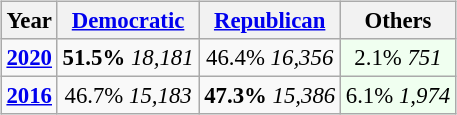<table class="wikitable" style="float:right; font-size:95%;">
<tr>
<th style="text-align:center;">Year</th>
<th style="text-align:center;"><a href='#'>Democratic</a></th>
<th style="text-align:center;"><a href='#'>Republican</a></th>
<th style="text-align:center;">Others</th>
</tr>
<tr>
<td style="text-align:center;" ><strong><a href='#'>2020</a></strong></td>
<td style="text-align:center;" ><strong>51.5%</strong> <em>18,181</em></td>
<td style="text-align:center;" >46.4% <em>16,356</em></td>
<td style="text-align:center; background:honeyDew;">2.1% <em>751</em></td>
</tr>
<tr>
<td style="text-align:center;" ><strong><a href='#'>2016</a></strong></td>
<td style="text-align:center;" >46.7% <em>15,183</em></td>
<td style="text-align:center;" ><strong>47.3%</strong> <em>15,386</em></td>
<td style="text-align:center; background:honeyDew;">6.1% <em>1,974</em></td>
</tr>
</table>
